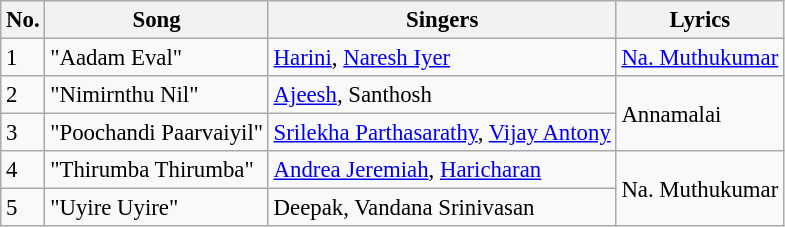<table class="wikitable" style="font-size:95%;">
<tr>
<th>No.</th>
<th>Song</th>
<th>Singers</th>
<th>Lyrics</th>
</tr>
<tr>
<td>1</td>
<td>"Aadam Eval"</td>
<td><a href='#'>Harini</a>, <a href='#'>Naresh Iyer</a></td>
<td><a href='#'>Na. Muthukumar</a></td>
</tr>
<tr>
<td>2</td>
<td>"Nimirnthu Nil"</td>
<td><a href='#'>Ajeesh</a>, Santhosh</td>
<td rowspan=2>Annamalai</td>
</tr>
<tr>
<td>3</td>
<td>"Poochandi Paarvaiyil"</td>
<td><a href='#'>Srilekha Parthasarathy</a>, <a href='#'>Vijay Antony</a></td>
</tr>
<tr>
<td>4</td>
<td>"Thirumba Thirumba"</td>
<td><a href='#'>Andrea Jeremiah</a>, <a href='#'>Haricharan</a></td>
<td rowspan=2>Na. Muthukumar</td>
</tr>
<tr>
<td>5</td>
<td>"Uyire Uyire"</td>
<td>Deepak, Vandana Srinivasan</td>
</tr>
</table>
